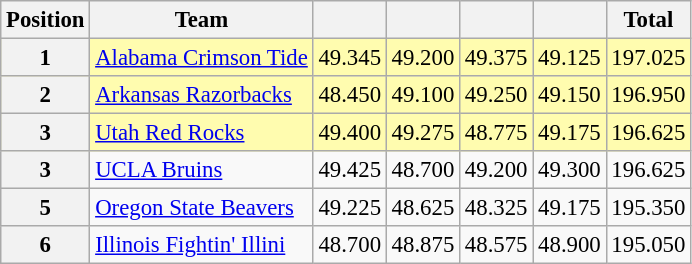<table class="wikitable sortable" style="text-align:center; font-size:95%">
<tr>
<th scope=col>Position</th>
<th scope=col>Team</th>
<th scope=col></th>
<th scope=col></th>
<th scope=col></th>
<th scope=col></th>
<th scope=col>Total</th>
</tr>
<tr bgcolor=fffcaf>
<th scope=row>1</th>
<td align=left><a href='#'>Alabama Crimson Tide</a></td>
<td>49.345</td>
<td>49.200</td>
<td>49.375</td>
<td>49.125</td>
<td>197.025</td>
</tr>
<tr bgcolor=fffcaf>
<th scope=row>2</th>
<td align=left><a href='#'>Arkansas Razorbacks</a></td>
<td>48.450</td>
<td>49.100</td>
<td>49.250</td>
<td>49.150</td>
<td>196.950</td>
</tr>
<tr bgcolor=fffcaf>
<th scope=row>3</th>
<td align=left><a href='#'>Utah Red Rocks</a></td>
<td>49.400</td>
<td>49.275</td>
<td>48.775</td>
<td>49.175</td>
<td>196.625</td>
</tr>
<tr>
<th scope=row>3</th>
<td align=left><a href='#'>UCLA Bruins</a></td>
<td>49.425</td>
<td>48.700</td>
<td>49.200</td>
<td>49.300</td>
<td>196.625</td>
</tr>
<tr>
<th scope=row>5</th>
<td align=left><a href='#'>Oregon State Beavers</a></td>
<td>49.225</td>
<td>48.625</td>
<td>48.325</td>
<td>49.175</td>
<td>195.350</td>
</tr>
<tr>
<th scope=row>6</th>
<td align=left><a href='#'>Illinois Fightin' Illini</a></td>
<td>48.700</td>
<td>48.875</td>
<td>48.575</td>
<td>48.900</td>
<td>195.050</td>
</tr>
</table>
